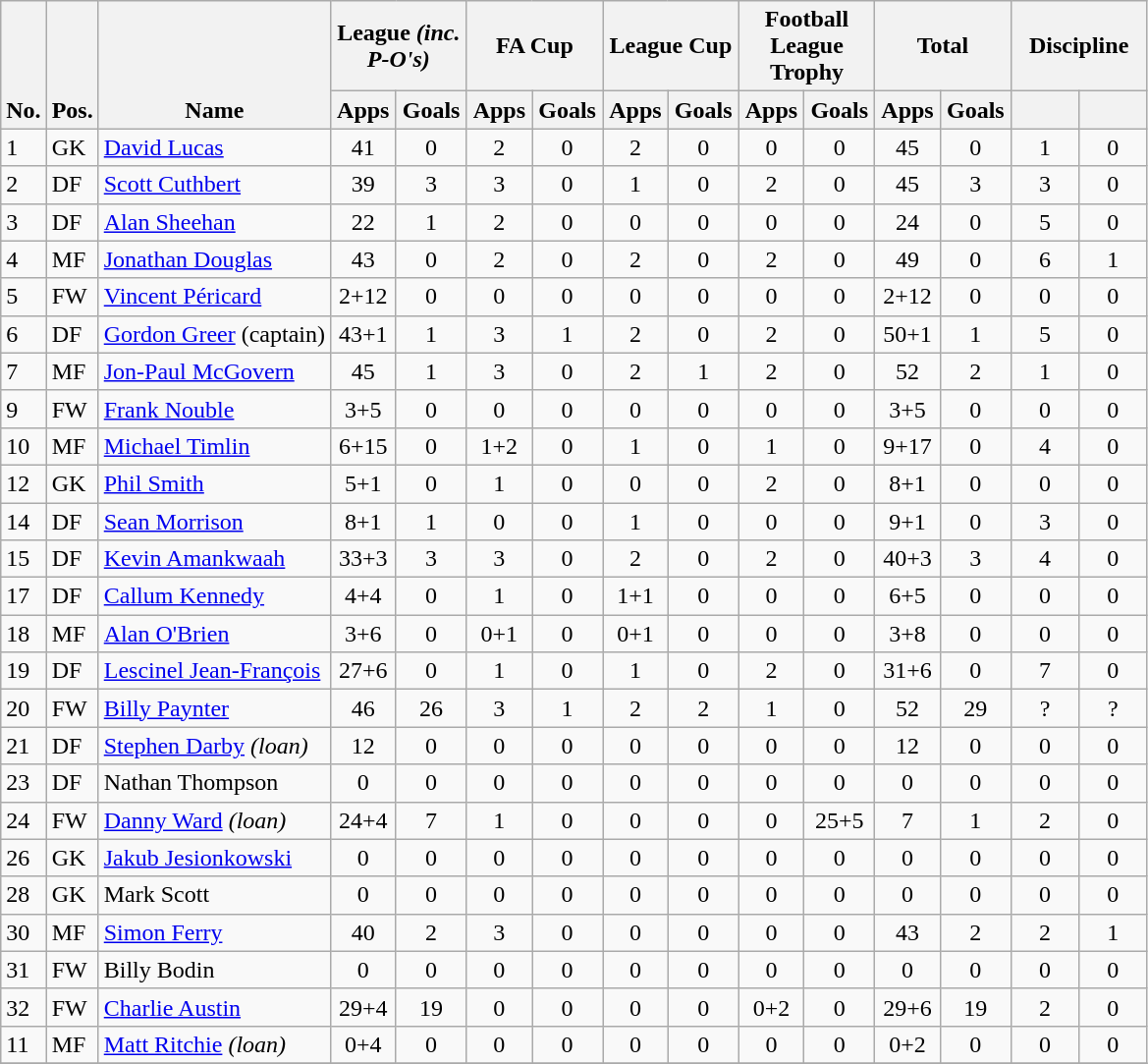<table class="wikitable" style="text-align:center">
<tr>
<th rowspan="2" valign="bottom">No.</th>
<th rowspan="2" valign="bottom">Pos.</th>
<th rowspan="2" valign="bottom">Name</th>
<th colspan="2" width="85">League <em>(inc. P-O's)</em></th>
<th colspan="2" width="85">FA Cup</th>
<th colspan="2" width="85">League Cup</th>
<th colspan="2" width="85">Football League Trophy</th>
<th colspan="2" width="85">Total</th>
<th colspan="2" width="85">Discipline</th>
</tr>
<tr>
<th>Apps</th>
<th>Goals</th>
<th>Apps</th>
<th>Goals</th>
<th>Apps</th>
<th>Goals</th>
<th>Apps</th>
<th>Goals</th>
<th>Apps</th>
<th>Goals</th>
<th></th>
<th></th>
</tr>
<tr>
<td align="left">1</td>
<td align="left">GK</td>
<td align="left"> <a href='#'>David Lucas</a></td>
<td>41</td>
<td>0</td>
<td>2</td>
<td>0</td>
<td>2</td>
<td>0</td>
<td>0</td>
<td>0</td>
<td>45</td>
<td>0</td>
<td>1</td>
<td>0</td>
</tr>
<tr>
<td align="left">2</td>
<td align="left">DF</td>
<td align="left"> <a href='#'>Scott Cuthbert</a></td>
<td>39</td>
<td>3</td>
<td>3</td>
<td>0</td>
<td>1</td>
<td>0</td>
<td>2</td>
<td>0</td>
<td>45</td>
<td>3</td>
<td>3</td>
<td>0</td>
</tr>
<tr>
<td align="left">3</td>
<td align="left">DF</td>
<td align="left"> <a href='#'>Alan Sheehan</a></td>
<td>22</td>
<td>1</td>
<td>2</td>
<td>0</td>
<td>0</td>
<td>0</td>
<td>0</td>
<td>0</td>
<td>24</td>
<td>0</td>
<td>5</td>
<td>0</td>
</tr>
<tr>
<td align="left">4</td>
<td align="left">MF</td>
<td align="left"> <a href='#'>Jonathan Douglas</a></td>
<td>43</td>
<td>0</td>
<td>2</td>
<td>0</td>
<td>2</td>
<td>0</td>
<td>2</td>
<td>0</td>
<td>49</td>
<td>0</td>
<td>6</td>
<td>1</td>
</tr>
<tr>
<td align="left">5</td>
<td align="left">FW</td>
<td align="left"> <a href='#'>Vincent Péricard</a></td>
<td>2+12</td>
<td>0</td>
<td>0</td>
<td>0</td>
<td>0</td>
<td>0</td>
<td>0</td>
<td>0</td>
<td>2+12</td>
<td>0</td>
<td>0</td>
<td>0</td>
</tr>
<tr>
<td align="left">6</td>
<td align="left">DF</td>
<td align="left"> <a href='#'>Gordon Greer</a> (captain)</td>
<td>43+1</td>
<td>1</td>
<td>3</td>
<td>1</td>
<td>2</td>
<td>0</td>
<td>2</td>
<td>0</td>
<td>50+1</td>
<td>1</td>
<td>5</td>
<td>0</td>
</tr>
<tr>
<td align="left">7</td>
<td align="left">MF</td>
<td align="left"> <a href='#'>Jon-Paul McGovern</a></td>
<td>45</td>
<td>1</td>
<td>3</td>
<td>0</td>
<td>2</td>
<td>1</td>
<td>2</td>
<td>0</td>
<td>52</td>
<td>2</td>
<td>1</td>
<td>0</td>
</tr>
<tr>
<td align="left">9</td>
<td align="left">FW</td>
<td align="left"> <a href='#'>Frank Nouble</a></td>
<td>3+5</td>
<td>0</td>
<td>0</td>
<td>0</td>
<td>0</td>
<td>0</td>
<td>0</td>
<td>0</td>
<td>3+5</td>
<td>0</td>
<td>0</td>
<td>0</td>
</tr>
<tr>
<td align="left">10</td>
<td align="left">MF</td>
<td align="left"> <a href='#'>Michael Timlin</a></td>
<td>6+15</td>
<td>0</td>
<td>1+2</td>
<td>0</td>
<td>1</td>
<td>0</td>
<td>1</td>
<td>0</td>
<td>9+17</td>
<td>0</td>
<td>4</td>
<td>0</td>
</tr>
<tr>
<td align="left">12</td>
<td align="left">GK</td>
<td align="left"> <a href='#'>Phil Smith</a></td>
<td>5+1</td>
<td>0</td>
<td>1</td>
<td>0</td>
<td>0</td>
<td>0</td>
<td>2</td>
<td>0</td>
<td>8+1</td>
<td>0</td>
<td>0</td>
<td>0</td>
</tr>
<tr>
<td align="left">14</td>
<td align="left">DF</td>
<td align="left"> <a href='#'>Sean Morrison</a></td>
<td>8+1</td>
<td>1</td>
<td>0</td>
<td>0</td>
<td>1</td>
<td>0</td>
<td>0</td>
<td>0</td>
<td>9+1</td>
<td>0</td>
<td>3</td>
<td>0</td>
</tr>
<tr>
<td align="left">15</td>
<td align="left">DF</td>
<td align="left"> <a href='#'>Kevin Amankwaah</a></td>
<td>33+3</td>
<td>3</td>
<td>3</td>
<td>0</td>
<td>2</td>
<td>0</td>
<td>2</td>
<td>0</td>
<td>40+3</td>
<td>3</td>
<td>4</td>
<td>0</td>
</tr>
<tr>
<td align="left">17</td>
<td align="left">DF</td>
<td align="left"> <a href='#'>Callum Kennedy</a></td>
<td>4+4</td>
<td>0</td>
<td>1</td>
<td>0</td>
<td>1+1</td>
<td>0</td>
<td>0</td>
<td>0</td>
<td>6+5</td>
<td>0</td>
<td>0</td>
<td>0</td>
</tr>
<tr>
<td align="left">18</td>
<td align="left">MF</td>
<td align="left"> <a href='#'>Alan O'Brien</a></td>
<td>3+6</td>
<td>0</td>
<td>0+1</td>
<td>0</td>
<td>0+1</td>
<td>0</td>
<td>0</td>
<td>0</td>
<td>3+8</td>
<td>0</td>
<td>0</td>
<td>0</td>
</tr>
<tr>
<td align="left">19</td>
<td align="left">DF</td>
<td align="left"> <a href='#'>Lescinel Jean-François</a></td>
<td>27+6</td>
<td>0</td>
<td>1</td>
<td>0</td>
<td>1</td>
<td>0</td>
<td>2</td>
<td>0</td>
<td>31+6</td>
<td>0</td>
<td>7</td>
<td>0</td>
</tr>
<tr>
<td align="left">20</td>
<td align="left">FW</td>
<td align="left"> <a href='#'>Billy Paynter</a></td>
<td>46</td>
<td>26</td>
<td>3</td>
<td>1</td>
<td>2</td>
<td>2</td>
<td>1</td>
<td>0</td>
<td>52</td>
<td>29</td>
<td>?</td>
<td>?</td>
</tr>
<tr>
<td align="left">21</td>
<td align="left">DF</td>
<td align="left"> <a href='#'>Stephen Darby</a> <em>(loan)</em></td>
<td>12</td>
<td>0</td>
<td>0</td>
<td>0</td>
<td>0</td>
<td>0</td>
<td>0</td>
<td>0</td>
<td>12</td>
<td>0</td>
<td>0</td>
<td>0</td>
</tr>
<tr>
<td align="left">23</td>
<td align="left">DF</td>
<td align="left"> Nathan Thompson</td>
<td>0</td>
<td>0</td>
<td>0</td>
<td>0</td>
<td>0</td>
<td>0</td>
<td>0</td>
<td>0</td>
<td>0</td>
<td>0</td>
<td>0</td>
<td>0</td>
</tr>
<tr>
<td align="left">24</td>
<td align="left">FW</td>
<td align="left"> <a href='#'>Danny Ward</a> <em>(loan)</em></td>
<td>24+4</td>
<td>7</td>
<td>1</td>
<td>0</td>
<td>0</td>
<td>0</td>
<td>0</td>
<td 0>25+5</td>
<td>7</td>
<td>1</td>
<td>2</td>
<td>0</td>
</tr>
<tr>
<td align="left">26</td>
<td align="left">GK</td>
<td align="left"> <a href='#'>Jakub Jesionkowski</a></td>
<td>0</td>
<td>0</td>
<td>0</td>
<td>0</td>
<td>0</td>
<td>0</td>
<td>0</td>
<td>0</td>
<td>0</td>
<td>0</td>
<td>0</td>
<td>0</td>
</tr>
<tr>
<td align="left">28</td>
<td align="left">GK</td>
<td align="left"> Mark Scott</td>
<td>0</td>
<td>0</td>
<td>0</td>
<td>0</td>
<td>0</td>
<td>0</td>
<td>0</td>
<td>0</td>
<td>0</td>
<td>0</td>
<td>0</td>
<td>0</td>
</tr>
<tr>
<td align="left">30</td>
<td align="left">MF</td>
<td align="left"> <a href='#'>Simon Ferry</a></td>
<td>40</td>
<td>2</td>
<td>3</td>
<td>0</td>
<td>0</td>
<td>0</td>
<td>0</td>
<td>0</td>
<td>43</td>
<td>2</td>
<td>2</td>
<td>1</td>
</tr>
<tr>
<td align="left">31</td>
<td align="left">FW</td>
<td align="left"> Billy Bodin</td>
<td>0</td>
<td>0</td>
<td>0</td>
<td>0</td>
<td>0</td>
<td>0</td>
<td>0</td>
<td>0</td>
<td>0</td>
<td>0</td>
<td>0</td>
<td>0</td>
</tr>
<tr>
<td align="left">32</td>
<td align="left">FW</td>
<td align="left"> <a href='#'>Charlie Austin</a></td>
<td>29+4</td>
<td>19</td>
<td>0</td>
<td>0</td>
<td>0</td>
<td>0</td>
<td>0+2</td>
<td>0</td>
<td>29+6</td>
<td>19</td>
<td>2</td>
<td>0</td>
</tr>
<tr>
<td align="left">11</td>
<td align="left">MF</td>
<td align="left"> <a href='#'>Matt Ritchie</a> <em>(loan)</em></td>
<td>0+4</td>
<td>0</td>
<td>0</td>
<td>0</td>
<td>0</td>
<td>0</td>
<td>0</td>
<td>0</td>
<td>0+2</td>
<td>0</td>
<td>0</td>
<td>0</td>
</tr>
<tr>
</tr>
</table>
